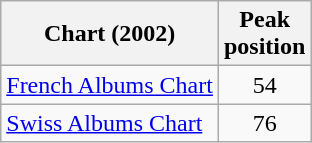<table class="wikitable">
<tr>
<th align="left">Chart (2002)</th>
<th style="text-align:center;">Peak<br>position</th>
</tr>
<tr>
<td align="left"><a href='#'>French Albums Chart</a></td>
<td style="text-align:center;">54</td>
</tr>
<tr>
<td align="left"><a href='#'>Swiss Albums Chart</a></td>
<td style="text-align:center;">76</td>
</tr>
</table>
